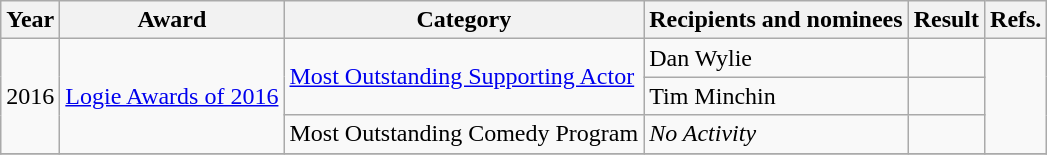<table class="wikitable">
<tr>
<th>Year</th>
<th>Award</th>
<th>Category</th>
<th>Recipients and nominees</th>
<th>Result</th>
<th>Refs.</th>
</tr>
<tr>
<td rowspan="3">2016</td>
<td rowspan="3"><a href='#'>Logie Awards of 2016</a></td>
<td rowspan="2"><a href='#'>Most Outstanding Supporting Actor</a></td>
<td>Dan Wylie</td>
<td></td>
<td rowspan="3"></td>
</tr>
<tr>
<td>Tim Minchin</td>
<td></td>
</tr>
<tr>
<td>Most Outstanding Comedy Program</td>
<td><em>No Activity</em></td>
<td></td>
</tr>
<tr>
</tr>
</table>
